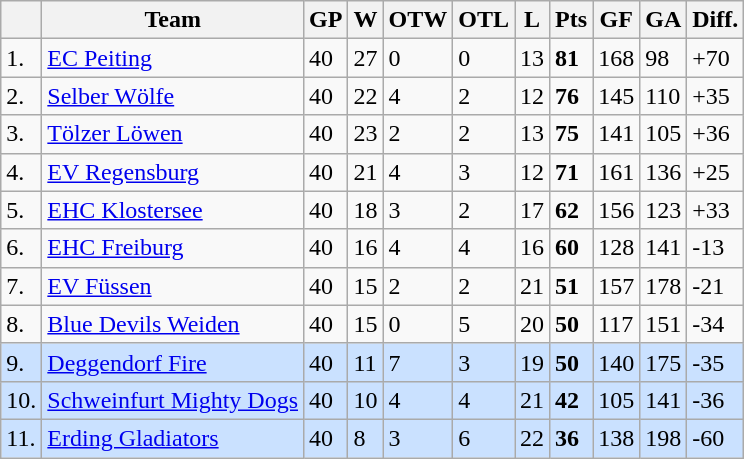<table class="wikitable sortable">
<tr class="hintergrundfarbe5">
<th></th>
<th>Team</th>
<th>GP</th>
<th>W</th>
<th>OTW</th>
<th>OTL</th>
<th>L</th>
<th>Pts</th>
<th>GF</th>
<th>GA</th>
<th>Diff.</th>
</tr>
<tr>
<td>1.</td>
<td style="text-align:left"><a href='#'>EC Peiting</a></td>
<td>40</td>
<td>27</td>
<td>0</td>
<td>0</td>
<td>13</td>
<td><strong>81</strong></td>
<td>168</td>
<td>98</td>
<td>+70</td>
</tr>
<tr>
<td>2.</td>
<td style="text-align:left"><a href='#'>Selber Wölfe</a></td>
<td>40</td>
<td>22</td>
<td>4</td>
<td>2</td>
<td>12</td>
<td><strong>76</strong></td>
<td>145</td>
<td>110</td>
<td>+35</td>
</tr>
<tr>
<td>3.</td>
<td style="text-align:left"><a href='#'>Tölzer Löwen</a></td>
<td>40</td>
<td>23</td>
<td>2</td>
<td>2</td>
<td>13</td>
<td><strong>75</strong></td>
<td>141</td>
<td>105</td>
<td>+36</td>
</tr>
<tr>
<td>4.</td>
<td style="text-align:left"><a href='#'>EV Regensburg</a></td>
<td>40</td>
<td>21</td>
<td>4</td>
<td>3</td>
<td>12</td>
<td><strong>71</strong></td>
<td>161</td>
<td>136</td>
<td>+25</td>
</tr>
<tr>
<td>5.</td>
<td style="text-align:left"><a href='#'>EHC Klostersee</a></td>
<td>40</td>
<td>18</td>
<td>3</td>
<td>2</td>
<td>17</td>
<td><strong>62</strong></td>
<td>156</td>
<td>123</td>
<td>+33</td>
</tr>
<tr>
<td>6.</td>
<td style="text-align:left"><a href='#'>EHC Freiburg</a></td>
<td>40</td>
<td>16</td>
<td>4</td>
<td>4</td>
<td>16</td>
<td><strong>60</strong></td>
<td>128</td>
<td>141</td>
<td>-13</td>
</tr>
<tr>
<td>7.</td>
<td style="text-align:left"><a href='#'>EV Füssen</a></td>
<td>40</td>
<td>15</td>
<td>2</td>
<td>2</td>
<td>21</td>
<td><strong>51</strong></td>
<td>157</td>
<td>178</td>
<td>-21</td>
</tr>
<tr>
<td>8.</td>
<td style="text-align:left"><a href='#'>Blue Devils Weiden</a></td>
<td>40</td>
<td>15</td>
<td>0</td>
<td>5</td>
<td>20</td>
<td><strong>50</strong></td>
<td>117</td>
<td>151</td>
<td>-34</td>
</tr>
<tr style="background-color:#CAE1FF">
<td>9.</td>
<td style="text-align:left"><a href='#'>Deggendorf Fire</a></td>
<td>40</td>
<td>11</td>
<td>7</td>
<td>3</td>
<td>19</td>
<td><strong>50</strong></td>
<td>140</td>
<td>175</td>
<td>-35</td>
</tr>
<tr style="background-color:#CAE1FF">
<td>10.</td>
<td style="text-align:left"><a href='#'>Schweinfurt Mighty Dogs</a></td>
<td>40</td>
<td>10</td>
<td>4</td>
<td>4</td>
<td>21</td>
<td><strong>42</strong></td>
<td>105</td>
<td>141</td>
<td>-36</td>
</tr>
<tr style="background-color:#CAE1FF">
<td>11.</td>
<td style="text-align:left"><a href='#'>Erding Gladiators</a></td>
<td>40</td>
<td>8</td>
<td>3</td>
<td>6</td>
<td>22</td>
<td><strong>36</strong></td>
<td>138</td>
<td>198</td>
<td>-60</td>
</tr>
</table>
